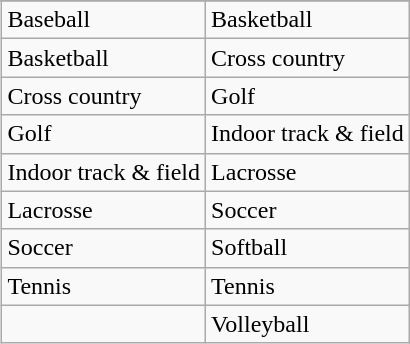<table class="wikitable" style="float:right; clear:right; margin:0 0 1em 1em;">
<tr>
</tr>
<tr>
<td>Baseball</td>
<td>Basketball</td>
</tr>
<tr>
<td>Basketball</td>
<td>Cross country</td>
</tr>
<tr>
<td>Cross country</td>
<td>Golf</td>
</tr>
<tr>
<td>Golf</td>
<td>Indoor track & field</td>
</tr>
<tr>
<td>Indoor track & field</td>
<td>Lacrosse</td>
</tr>
<tr>
<td>Lacrosse</td>
<td>Soccer</td>
</tr>
<tr>
<td>Soccer</td>
<td>Softball</td>
</tr>
<tr>
<td>Tennis</td>
<td>Tennis</td>
</tr>
<tr>
<td></td>
<td>Volleyball</td>
</tr>
</table>
